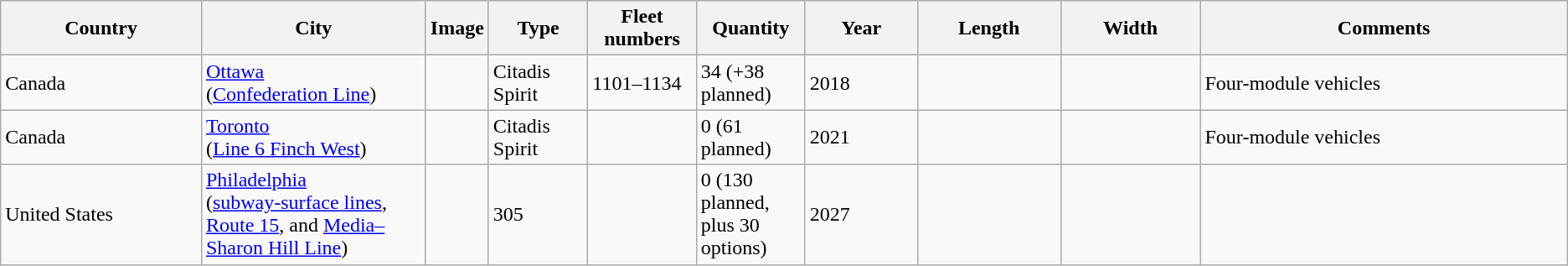<table class="wikitable sortable">
<tr>
<th style="width:15em;">Country</th>
<th style="width:15em;">City</th>
<th>Image</th>
<th style="width:6em;">Type</th>
<th style="width:6em;">Fleet numbers</th>
<th style="width:6em;">Quantity</th>
<th style="width:8em;">Year</th>
<th style="width:10em;">Length</th>
<th style="width:10em;">Width</th>
<th style="width:30em;">Comments</th>
</tr>
<tr>
<td>Canada</td>
<td><a href='#'>Ottawa</a><br> (<a href='#'>Confederation Line</a>)</td>
<td></td>
<td>Citadis Spirit</td>
<td>1101–1134</td>
<td>34 (+38 planned)</td>
<td>2018</td>
<td></td>
<td></td>
<td>Four-module vehicles</td>
</tr>
<tr>
<td>Canada</td>
<td><a href='#'>Toronto</a><br>(<a href='#'>Line 6 Finch West</a>)</td>
<td></td>
<td>Citadis Spirit</td>
<td></td>
<td>0 (61 planned)</td>
<td>2021</td>
<td></td>
<td></td>
<td>Four-module vehicles</td>
</tr>
<tr>
<td>United States</td>
<td><a href='#'>Philadelphia</a><br>(<a href='#'>subway-surface lines</a>, <a href='#'>Route 15</a>, and <a href='#'>Media–Sharon Hill Line</a>)</td>
<td></td>
<td>305</td>
<td></td>
<td>0 (130 planned, plus 30 options)</td>
<td>2027</td>
<td></td>
<td></td>
<td></td>
</tr>
</table>
